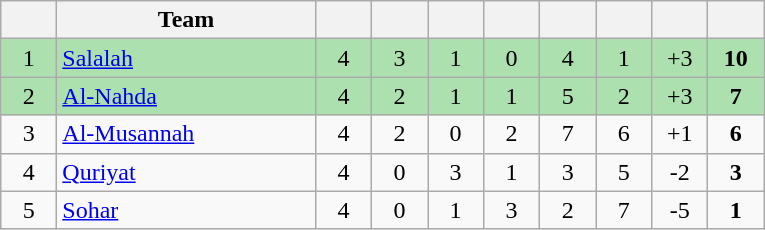<table class="wikitable" style="text-align: center;">
<tr>
<th width=30></th>
<th width=165>Team</th>
<th width=30></th>
<th width=30></th>
<th width=30></th>
<th width=30></th>
<th width=30></th>
<th width=30></th>
<th width=30></th>
<th width=30></th>
</tr>
<tr bgcolor=#ACE1AF>
<td>1</td>
<td align=left><a href='#'>Salalah</a></td>
<td>4</td>
<td>3</td>
<td>1</td>
<td>0</td>
<td>4</td>
<td>1</td>
<td>+3</td>
<td><strong>10</strong></td>
</tr>
<tr bgcolor=#ACE1AF>
<td>2</td>
<td align=left><a href='#'>Al-Nahda</a></td>
<td>4</td>
<td>2</td>
<td>1</td>
<td>1</td>
<td>5</td>
<td>2</td>
<td>+3</td>
<td><strong>7</strong></td>
</tr>
<tr>
<td>3</td>
<td align=left><a href='#'>Al-Musannah</a></td>
<td>4</td>
<td>2</td>
<td>0</td>
<td>2</td>
<td>7</td>
<td>6</td>
<td>+1</td>
<td><strong>6</strong></td>
</tr>
<tr>
<td>4</td>
<td align=left><a href='#'>Quriyat</a></td>
<td>4</td>
<td>0</td>
<td>3</td>
<td>1</td>
<td>3</td>
<td>5</td>
<td>-2</td>
<td><strong>3</strong></td>
</tr>
<tr>
<td>5</td>
<td align=left><a href='#'>Sohar</a></td>
<td>4</td>
<td>0</td>
<td>1</td>
<td>3</td>
<td>2</td>
<td>7</td>
<td>-5</td>
<td><strong>1</strong></td>
</tr>
</table>
